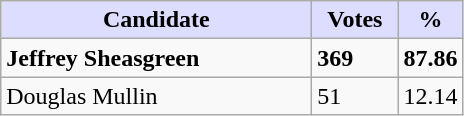<table class="wikitable">
<tr>
<th style="background:#ddf; width:200px;">Candidate</th>
<th style="background:#ddf; width:50px;">Votes</th>
<th style="background:#ddf; width:30px;">%</th>
</tr>
<tr>
<td><strong>Jeffrey Sheasgreen</strong></td>
<td><strong>369</strong></td>
<td><strong>87.86</strong></td>
</tr>
<tr>
<td>Douglas Mullin</td>
<td>51</td>
<td>12.14</td>
</tr>
</table>
